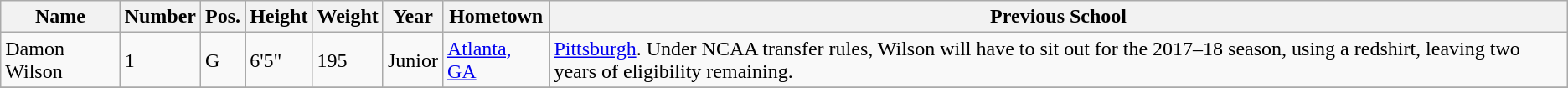<table class="wikitable sortable" border="1">
<tr>
<th>Name</th>
<th>Number</th>
<th>Pos.</th>
<th>Height</th>
<th>Weight</th>
<th>Year</th>
<th>Hometown</th>
<th class="unsortable">Previous School</th>
</tr>
<tr>
<td>Damon Wilson</td>
<td>1</td>
<td>G</td>
<td>6'5"</td>
<td>195</td>
<td>Junior</td>
<td><a href='#'>Atlanta, GA</a></td>
<td><a href='#'>Pittsburgh</a>. Under NCAA transfer rules, Wilson will have to sit out for the 2017–18 season, using a redshirt, leaving two years of eligibility remaining.</td>
</tr>
<tr>
</tr>
</table>
